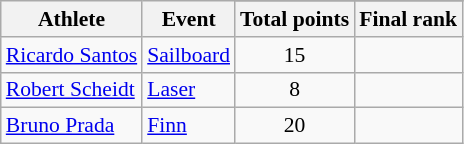<table class="wikitable" border="1" style="font-size:90%">
<tr>
<th rowspan=2>Athlete</th>
<th rowspan=2>Event</th>
</tr>
<tr>
<th>Total points</th>
<th>Final rank</th>
</tr>
<tr align=center>
<td align=left><a href='#'>Ricardo Santos</a></td>
<td align=left><a href='#'>Sailboard</a></td>
<td>15</td>
<td></td>
</tr>
<tr align=center>
<td align=left><a href='#'>Robert Scheidt</a></td>
<td align=left><a href='#'>Laser</a></td>
<td>8</td>
<td></td>
</tr>
<tr align=center>
<td align=left><a href='#'>Bruno Prada</a></td>
<td align=left><a href='#'>Finn</a></td>
<td>20</td>
<td></td>
</tr>
</table>
